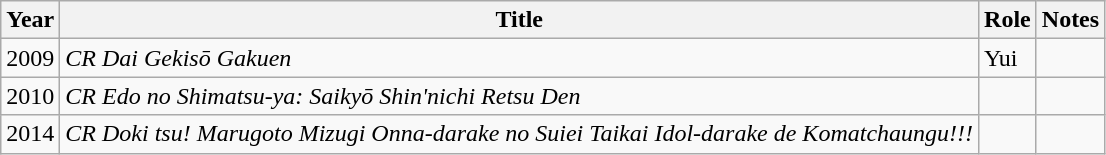<table class="wikitable">
<tr>
<th>Year</th>
<th>Title</th>
<th>Role</th>
<th>Notes</th>
</tr>
<tr>
<td>2009</td>
<td><em>CR Dai Gekisō Gakuen</em></td>
<td>Yui</td>
<td></td>
</tr>
<tr>
<td>2010</td>
<td><em>CR Edo no Shimatsu-ya: Saikyō Shin'nichi Retsu Den</em></td>
<td></td>
<td></td>
</tr>
<tr>
<td>2014</td>
<td><em>CR Doki tsu! Marugoto Mizugi Onna-darake no Suiei Taikai Idol-darake de Komatchaungu!!!</em></td>
<td></td>
<td></td>
</tr>
</table>
